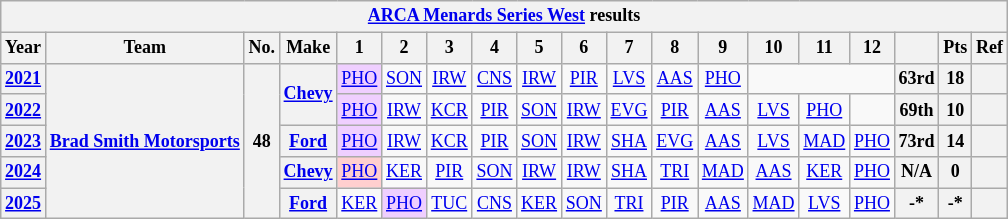<table class="wikitable" style="text-align:center; font-size:75%">
<tr>
<th colspan=19><a href='#'>ARCA Menards Series West</a> results</th>
</tr>
<tr>
<th>Year</th>
<th>Team</th>
<th>No.</th>
<th>Make</th>
<th>1</th>
<th>2</th>
<th>3</th>
<th>4</th>
<th>5</th>
<th>6</th>
<th>7</th>
<th>8</th>
<th>9</th>
<th>10</th>
<th>11</th>
<th>12</th>
<th></th>
<th>Pts</th>
<th>Ref</th>
</tr>
<tr>
<th><a href='#'>2021</a></th>
<th rowspan=5><a href='#'>Brad Smith Motorsports</a></th>
<th rowspan=5>48</th>
<th rowspan=2><a href='#'>Chevy</a></th>
<td style="background:#EFCFFF;"><a href='#'>PHO</a><br></td>
<td><a href='#'>SON</a></td>
<td><a href='#'>IRW</a></td>
<td><a href='#'>CNS</a></td>
<td><a href='#'>IRW</a></td>
<td><a href='#'>PIR</a></td>
<td><a href='#'>LVS</a></td>
<td><a href='#'>AAS</a></td>
<td><a href='#'>PHO</a></td>
<td colspan=3></td>
<th>63rd</th>
<th>18</th>
<th></th>
</tr>
<tr>
<th><a href='#'>2022</a></th>
<td style="background:#EFCFFF;"><a href='#'>PHO</a><br></td>
<td><a href='#'>IRW</a></td>
<td><a href='#'>KCR</a></td>
<td><a href='#'>PIR</a></td>
<td><a href='#'>SON</a></td>
<td><a href='#'>IRW</a></td>
<td><a href='#'>EVG</a></td>
<td><a href='#'>PIR</a></td>
<td><a href='#'>AAS</a></td>
<td><a href='#'>LVS</a></td>
<td><a href='#'>PHO</a></td>
<td></td>
<th>69th</th>
<th>10</th>
<th></th>
</tr>
<tr>
<th><a href='#'>2023</a></th>
<th><a href='#'>Ford</a></th>
<td style="background:#EFCFFF;"><a href='#'>PHO</a><br></td>
<td><a href='#'>IRW</a></td>
<td><a href='#'>KCR</a></td>
<td><a href='#'>PIR</a></td>
<td><a href='#'>SON</a></td>
<td><a href='#'>IRW</a></td>
<td><a href='#'>SHA</a></td>
<td><a href='#'>EVG</a></td>
<td><a href='#'>AAS</a></td>
<td><a href='#'>LVS</a></td>
<td><a href='#'>MAD</a></td>
<td><a href='#'>PHO</a></td>
<th>73rd</th>
<th>14</th>
<th></th>
</tr>
<tr>
<th><a href='#'>2024</a></th>
<th><a href='#'>Chevy</a></th>
<td style="background:#FFCFCF;"><a href='#'>PHO</a><br></td>
<td><a href='#'>KER</a></td>
<td><a href='#'>PIR</a></td>
<td><a href='#'>SON</a></td>
<td><a href='#'>IRW</a></td>
<td><a href='#'>IRW</a></td>
<td><a href='#'>SHA</a></td>
<td><a href='#'>TRI</a></td>
<td><a href='#'>MAD</a></td>
<td><a href='#'>AAS</a></td>
<td><a href='#'>KER</a></td>
<td><a href='#'>PHO</a></td>
<th>N/A</th>
<th>0</th>
<th></th>
</tr>
<tr>
<th><a href='#'>2025</a></th>
<th><a href='#'>Ford</a></th>
<td><a href='#'>KER</a></td>
<td style="background:#EFCFFF;"><a href='#'>PHO</a><br></td>
<td><a href='#'>TUC</a></td>
<td><a href='#'>CNS</a></td>
<td><a href='#'>KER</a></td>
<td><a href='#'>SON</a></td>
<td><a href='#'>TRI</a></td>
<td><a href='#'>PIR</a></td>
<td><a href='#'>AAS</a></td>
<td><a href='#'>MAD</a></td>
<td><a href='#'>LVS</a></td>
<td><a href='#'>PHO</a></td>
<th>-*</th>
<th>-*</th>
<th></th>
</tr>
</table>
